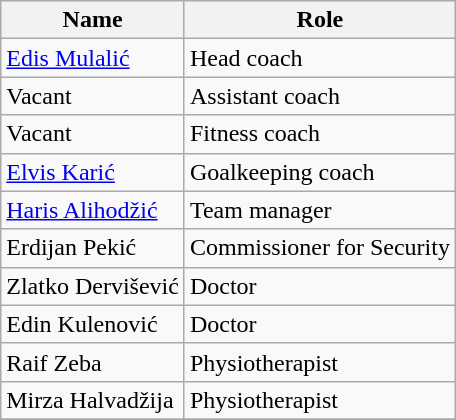<table class="wikitable">
<tr>
<th>Name</th>
<th>Role</th>
</tr>
<tr>
<td> <a href='#'>Edis Mulalić</a></td>
<td>Head coach</td>
</tr>
<tr>
<td> Vacant</td>
<td>Assistant coach</td>
</tr>
<tr>
<td> Vacant</td>
<td>Fitness coach</td>
</tr>
<tr>
<td> <a href='#'>Elvis Karić</a></td>
<td>Goalkeeping coach</td>
</tr>
<tr>
<td> <a href='#'>Haris Alihodžić</a></td>
<td>Team manager</td>
</tr>
<tr>
<td> Erdijan Pekić</td>
<td>Commissioner for Security</td>
</tr>
<tr>
<td> Zlatko Dervišević</td>
<td>Doctor</td>
</tr>
<tr>
<td> Edin Kulenović</td>
<td>Doctor</td>
</tr>
<tr>
<td> Raif Zeba</td>
<td>Physiotherapist</td>
</tr>
<tr>
<td> Mirza Halvadžija</td>
<td>Physiotherapist</td>
</tr>
<tr>
</tr>
</table>
